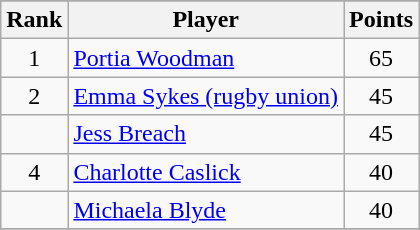<table class="wikitable sortable">
<tr>
</tr>
<tr>
<th>Rank</th>
<th>Player</th>
<th>Points</th>
</tr>
<tr>
<td align=center>1</td>
<td> <a href='#'>Portia Woodman</a></td>
<td align=center>65</td>
</tr>
<tr>
<td align=center>2</td>
<td> <a href='#'>Emma Sykes (rugby union)</a></td>
<td align=center>45</td>
</tr>
<tr>
<td align=center></td>
<td> <a href='#'>Jess Breach</a></td>
<td align=center>45</td>
</tr>
<tr>
<td align=center>4</td>
<td> <a href='#'>Charlotte Caslick</a></td>
<td align=center>40</td>
</tr>
<tr>
<td align=center></td>
<td> <a href='#'>Michaela Blyde</a></td>
<td align=center>40</td>
</tr>
<tr>
</tr>
</table>
